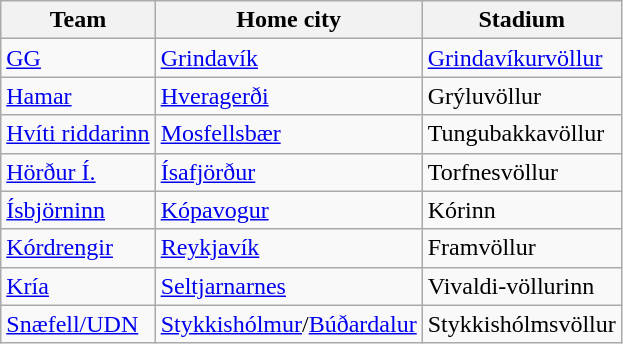<table class="wikitable sortable">
<tr>
<th>Team</th>
<th>Home city</th>
<th>Stadium</th>
</tr>
<tr>
<td><a href='#'>GG</a></td>
<td><a href='#'>Grindavík</a></td>
<td><a href='#'>Grindavíkurvöllur</a></td>
</tr>
<tr>
<td><a href='#'>Hamar</a></td>
<td><a href='#'>Hveragerði</a></td>
<td>Grýluvöllur</td>
</tr>
<tr>
<td><a href='#'>Hvíti riddarinn</a></td>
<td><a href='#'>Mosfellsbær</a></td>
<td>Tungubakkavöllur</td>
</tr>
<tr>
<td><a href='#'>Hörður Í.</a></td>
<td><a href='#'>Ísafjörður</a></td>
<td>Torfnesvöllur</td>
</tr>
<tr>
<td><a href='#'>Ísbjörninn</a></td>
<td><a href='#'>Kópavogur</a></td>
<td>Kórinn</td>
</tr>
<tr>
<td><a href='#'>Kórdrengir</a></td>
<td><a href='#'>Reykjavík</a></td>
<td>Framvöllur</td>
</tr>
<tr>
<td><a href='#'>Kría</a></td>
<td><a href='#'>Seltjarnarnes</a></td>
<td>Vivaldi-völlurinn</td>
</tr>
<tr>
<td><a href='#'>Snæfell/UDN</a></td>
<td><a href='#'>Stykkishólmur</a>/<a href='#'>Búðardalur</a></td>
<td>Stykkishólmsvöllur</td>
</tr>
</table>
